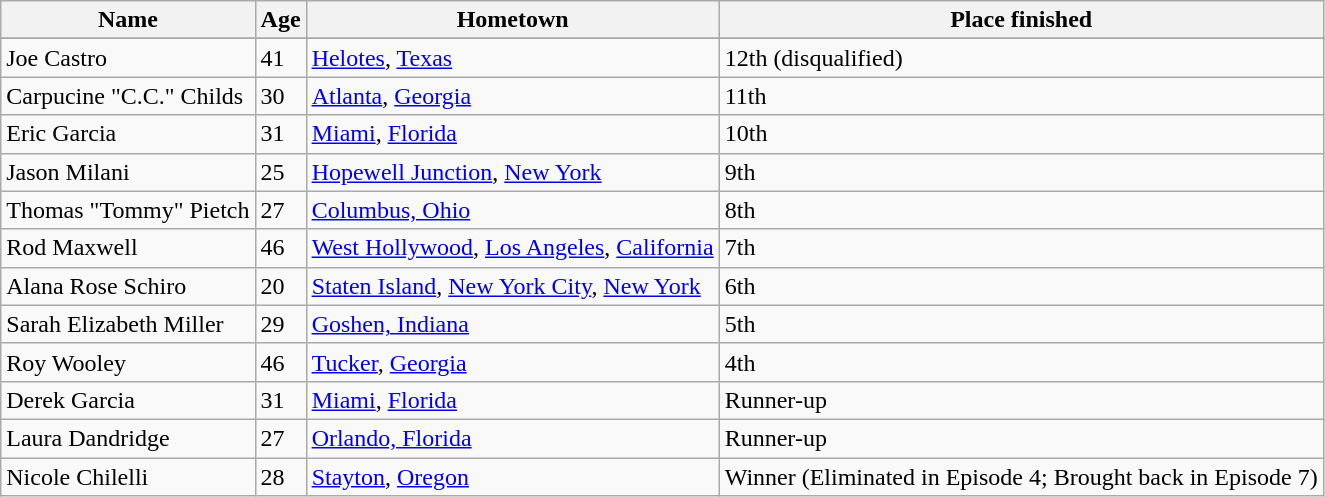<table class="wikitable sortable">
<tr>
<th>Name</th>
<th>Age</th>
<th>Hometown</th>
<th>Place finished</th>
</tr>
<tr>
</tr>
<tr>
<td>Joe Castro</td>
<td>41</td>
<td><a href='#'>Helotes</a>, <a href='#'>Texas</a></td>
<td>12th (disqualified)</td>
</tr>
<tr>
<td>Carpucine "C.C." Childs</td>
<td>30</td>
<td><a href='#'>Atlanta</a>, <a href='#'>Georgia</a></td>
<td>11th</td>
</tr>
<tr>
<td>Eric Garcia</td>
<td>31</td>
<td><a href='#'>Miami</a>, <a href='#'>Florida</a></td>
<td>10th</td>
</tr>
<tr>
<td>Jason Milani</td>
<td>25</td>
<td><a href='#'>Hopewell Junction</a>, <a href='#'>New York</a></td>
<td>9th</td>
</tr>
<tr>
<td>Thomas "Tommy" Pietch</td>
<td>27</td>
<td><a href='#'>Columbus, Ohio</a></td>
<td>8th</td>
</tr>
<tr>
<td>Rod Maxwell</td>
<td>46</td>
<td><a href='#'>West Hollywood</a>, <a href='#'>Los Angeles</a>, <a href='#'>California</a></td>
<td>7th</td>
</tr>
<tr>
<td>Alana Rose Schiro</td>
<td>20</td>
<td><a href='#'>Staten Island</a>, <a href='#'>New York City</a>, <a href='#'>New York</a></td>
<td>6th</td>
</tr>
<tr>
<td>Sarah Elizabeth Miller</td>
<td>29</td>
<td><a href='#'>Goshen, Indiana</a></td>
<td>5th</td>
</tr>
<tr>
<td>Roy Wooley</td>
<td>46</td>
<td><a href='#'>Tucker</a>, <a href='#'>Georgia</a></td>
<td>4th</td>
</tr>
<tr>
<td>Derek Garcia</td>
<td>31</td>
<td><a href='#'>Miami</a>, <a href='#'>Florida</a></td>
<td>Runner-up</td>
</tr>
<tr>
<td>Laura Dandridge</td>
<td>27</td>
<td><a href='#'>Orlando, Florida</a></td>
<td>Runner-up</td>
</tr>
<tr>
<td>Nicole Chilelli</td>
<td>28</td>
<td><a href='#'>Stayton</a>, <a href='#'>Oregon</a></td>
<td>Winner (Eliminated in Episode 4; Brought back in Episode 7)</td>
</tr>
</table>
